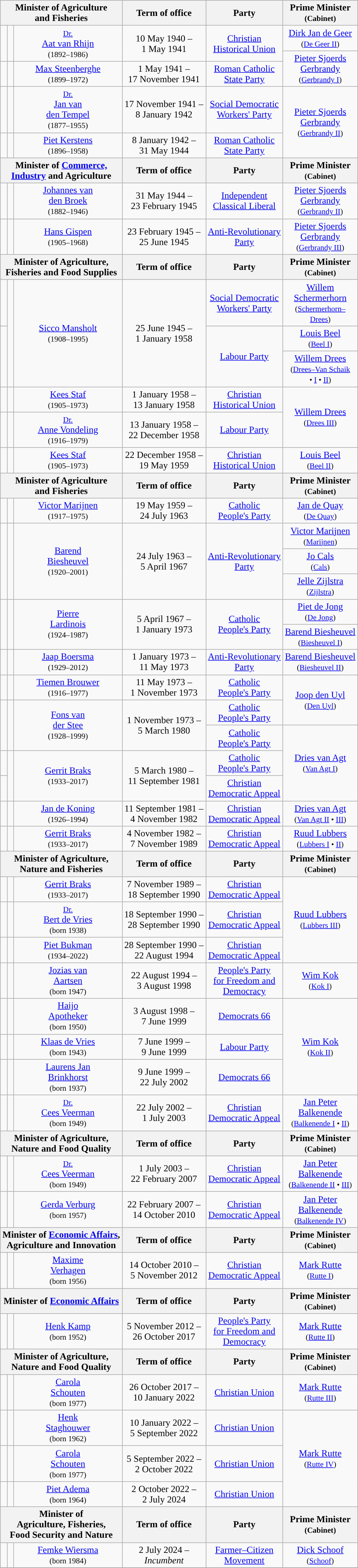<table class="wikitable" style="text-align:center">
<tr>
<th colspan=3>Minister of Agriculture <br> and Fisheries</th>
<th>Term of office</th>
<th>Party</th>
<th>Prime Minister <br> <small>(Cabinet)</small></th>
</tr>
<tr>
<td rowspan=2 style="background:"></td>
<td rowspan=2></td>
<td rowspan=2><small><a href='#'>Dr.</a></small> <br> <a href='#'>Aat van Rhijn</a> <br> <small>(1892–1986)</small></td>
<td rowspan=2>10 May 1940 – <br> 1 May 1941 <br> </td>
<td rowspan=2><a href='#'>Christian <br> Historical Union</a></td>
<td><a href='#'>Dirk Jan de Geer</a> <br> <small>(<a href='#'>De Geer II</a>)</small> <br></td>
</tr>
<tr>
<td rowspan=2><a href='#'>Pieter Sjoerds <br> Gerbrandy</a> <br> <small>(<a href='#'>Gerbrandy I</a>)</small> <br></td>
</tr>
<tr>
<td rowspan=2 style="background:"></td>
<td rowspan=2></td>
<td rowspan=2><a href='#'>Max Steenberghe</a> <br> <small>(1899–1972)</small></td>
<td rowspan=2>1 May 1941 – <br> 17 November 1941 <br> </td>
<td rowspan=2><a href='#'>Roman Catholic <br> State Party</a></td>
</tr>
<tr>
<td rowspan=3><a href='#'>Pieter Sjoerds <br> Gerbrandy</a> <br> <small>(<a href='#'>Gerbrandy II</a>)</small> <br></td>
</tr>
<tr>
<td style="background:"></td>
<td></td>
<td><small><a href='#'>Dr.</a></small> <br> <a href='#'>Jan van <br> den Tempel</a> <br> <small>(1877–1955)</small></td>
<td>17 November 1941 – <br> 8 January 1942 <br>  </td>
<td><a href='#'>Social Democratic <br> Workers' Party</a></td>
</tr>
<tr>
<td style="background:"></td>
<td></td>
<td><a href='#'>Piet Kerstens</a> <br> <small>(1896–1958)</small></td>
<td>8 January 1942 – <br> 31 May 1944 <br>  </td>
<td><a href='#'>Roman Catholic <br> State Party</a></td>
</tr>
<tr>
<th colspan=3>Minister of <a href='#'>Commerce, <br> Industry</a> and Agriculture</th>
<th>Term of office</th>
<th>Party</th>
<th>Prime Minister <br> <small>(Cabinet)</small></th>
</tr>
<tr>
<td style="background:"></td>
<td></td>
<td><a href='#'>Johannes van <br> den Broek</a> <br> <small>(1882–1946)</small></td>
<td>31 May 1944 – <br> 23 February 1945 <br> </td>
<td><a href='#'>Independent</a> <br> <a href='#'>Classical Liberal</a></td>
<td><a href='#'>Pieter Sjoerds <br> Gerbrandy</a> <br> <small>(<a href='#'>Gerbrandy II</a>)</small> <br></td>
</tr>
<tr>
<td style="background:"></td>
<td></td>
<td><a href='#'>Hans Gispen</a> <br> <small>(1905–1968)</small></td>
<td>23 February 1945 – <br> 25 June 1945</td>
<td><a href='#'>Anti-Revolutionary <br> Party</a></td>
<td><a href='#'>Pieter Sjoerds <br> Gerbrandy</a> <br> <small>(<a href='#'>Gerbrandy III</a>)</small> <br></td>
</tr>
<tr>
<th colspan=3>Minister of Agriculture, <br> Fisheries and Food Supplies</th>
<th>Term of office</th>
<th>Party</th>
<th>Prime Minister <br> <small>(Cabinet)</small></th>
</tr>
<tr>
<td style="background:"></td>
<td rowspan=4></td>
<td rowspan=4><a href='#'>Sicco Mansholt</a> <br> <small>(1908–1995)</small></td>
<td rowspan=4>25 June 1945 – <br> 1 January 1958 <br> </td>
<td><a href='#'>Social Democratic <br> Workers' Party</a></td>
<td><a href='#'>Willem <br> Schermerhorn</a> <br> <small>(<a href='#'>Schermerhorn–<br>Drees</a>)</small> </td>
</tr>
<tr>
<td rowspan=3 style="background:"></td>
<td rowspan=3><a href='#'>Labour Party</a></td>
<td><a href='#'>Louis Beel</a> <br> <small>(<a href='#'>Beel I</a>)</small> </td>
</tr>
<tr>
<td><a href='#'>Willem Drees</a> <br> <small>(<a href='#'>Drees–Van Schaik</a> <br> • <a href='#'>I</a> • <a href='#'>II</a>)</small> </td>
</tr>
<tr>
<td rowspan=3><a href='#'>Willem Drees</a> <br> <small>(<a href='#'>Drees III</a>)</small> <br></td>
</tr>
<tr>
<td style="background:"></td>
<td></td>
<td><a href='#'>Kees Staf</a> <br> <small>(1905–1973)</small></td>
<td>1 January 1958 – <br> 13 January 1958 <br>  </td>
<td><a href='#'>Christian <br> Historical Union</a></td>
</tr>
<tr>
<td style="background:"></td>
<td></td>
<td><small><a href='#'>Dr.</a></small> <br> <a href='#'>Anne Vondeling</a> <br> <small>(1916–1979)</small></td>
<td>13 January 1958 – <br> 22 December 1958</td>
<td><a href='#'>Labour Party</a></td>
</tr>
<tr>
<td style="background:"></td>
<td></td>
<td><a href='#'>Kees Staf</a> <br> <small>(1905–1973)</small></td>
<td>22 December 1958 – <br> 19 May 1959 <br> </td>
<td><a href='#'>Christian <br> Historical Union</a></td>
<td><a href='#'>Louis Beel</a> <br> <small>(<a href='#'>Beel II</a>)</small> <br></td>
</tr>
<tr>
<th colspan=3>Minister of Agriculture <br> and Fisheries</th>
<th>Term of office</th>
<th>Party</th>
<th>Prime Minister <br> <small>(Cabinet)</small></th>
</tr>
<tr>
<td style="background:"></td>
<td></td>
<td><a href='#'>Victor Marijnen</a> <br> <small>(1917–1975)</small></td>
<td>19 May 1959 – <br> 24 July 1963</td>
<td><a href='#'>Catholic <br> People's Party</a></td>
<td><a href='#'>Jan de Quay</a> <br> <small>(<a href='#'>De Quay</a>)</small> <br></td>
</tr>
<tr>
<td rowspan=3 style="background:"></td>
<td rowspan=3></td>
<td rowspan=3><a href='#'>Barend <br> Biesheuvel</a> <br> <small>(1920–2001)</small> <br> <small></small></td>
<td rowspan=3>24 July 1963 – <br> 5 April 1967 <br> </td>
<td rowspan=3><a href='#'>Anti-Revolutionary <br> Party</a></td>
<td><a href='#'>Victor Marijnen</a> <br> <small>(<a href='#'>Marijnen</a>)</small> <br></td>
</tr>
<tr>
<td><a href='#'>Jo Cals</a> <br> <small>(<a href='#'>Cals</a>)</small> <br></td>
</tr>
<tr>
<td><a href='#'>Jelle Zijlstra</a> <br> <small>(<a href='#'>Zijlstra</a>)</small> <br></td>
</tr>
<tr>
<td rowspan=3 style="background:"></td>
<td rowspan=3></td>
<td rowspan=3><a href='#'>Pierre <br> Lardinois</a> <br> <small>(1924–1987)</small></td>
<td rowspan=3>5 April 1967 – <br> 1 January 1973 <br> </td>
<td rowspan=3><a href='#'>Catholic <br> People's Party</a></td>
<td><a href='#'>Piet de Jong</a> <br> <small>(<a href='#'>De Jong</a>)</small> <br></td>
</tr>
<tr>
<td><a href='#'>Barend Biesheuvel</a> <br> <small>(<a href='#'>Biesheuvel I</a>)</small> <br></td>
</tr>
<tr>
<td rowspan=2><a href='#'>Barend Biesheuvel</a> <br> <small>(<a href='#'>Biesheuvel II</a>)</small> <br></td>
</tr>
<tr>
<td style="background:"></td>
<td></td>
<td><a href='#'>Jaap Boersma</a> <br> <small>(1929–2012)</small></td>
<td>1 January 1973 – <br> 11 May 1973 <br>  </td>
<td><a href='#'>Anti-Revolutionary <br> Party</a></td>
</tr>
<tr>
<td style="background:"></td>
<td></td>
<td><a href='#'>Tiemen Brouwer</a> <br> <small>(1916–1977)</small></td>
<td>11 May 1973 – <br> 1 November 1973 <br> </td>
<td><a href='#'>Catholic <br> People's Party</a></td>
<td rowspan=2><a href='#'>Joop den Uyl</a> <br> <small>(<a href='#'>Den Uyl</a>)</small> <br></td>
</tr>
<tr>
<td rowspan=2 style="background:"></td>
<td rowspan=2></td>
<td rowspan=2><a href='#'>Fons van <br> der Stee</a> <br> <small>(1928–1999)</small></td>
<td rowspan=2>1 November 1973 – <br> 5 March 1980 <br> </td>
<td><a href='#'>Catholic <br> People's Party</a></td>
</tr>
<tr>
<td><a href='#'>Catholic <br> People's Party</a></td>
<td rowspan=3><a href='#'>Dries van Agt</a> <br> <small>(<a href='#'>Van Agt I</a>)</small> <br></td>
</tr>
<tr>
<td style="background:"></td>
<td rowspan=2></td>
<td rowspan=2><a href='#'>Gerrit Braks</a> <br> <small>(1933–2017)</small></td>
<td rowspan=2>5 March 1980 – <br> 11 September 1981</td>
<td><a href='#'>Catholic <br> People's Party</a></td>
</tr>
<tr>
<td style="background:"></td>
<td><a href='#'>Christian <br> Democratic Appeal</a></td>
</tr>
<tr>
<td style="background:"></td>
<td></td>
<td><a href='#'>Jan de Koning</a> <br> <small>(1926–1994)</small></td>
<td>11 September 1981 – <br> 4 November 1982 <br> </td>
<td><a href='#'>Christian <br> Democratic Appeal</a></td>
<td><a href='#'>Dries van Agt</a> <br> <small>(<a href='#'>Van Agt II</a> • <a href='#'>III</a>)</small> <br></td>
</tr>
<tr>
<td style="background:"></td>
<td></td>
<td><a href='#'>Gerrit Braks</a> <br> <small>(1933–2017)</small></td>
<td>4 November 1982 – <br> 7 November 1989</td>
<td><a href='#'>Christian <br> Democratic Appeal</a></td>
<td><a href='#'>Ruud Lubbers</a> <br> <small>(<a href='#'>Lubbers I</a> • <a href='#'>II</a>)</small> <br></td>
</tr>
<tr>
<th colspan=3>Minister of Agriculture, <br> Nature and Fisheries</th>
<th>Term of office</th>
<th>Party</th>
<th>Prime Minister <br> <small>(Cabinet)</small></th>
</tr>
<tr>
<td style="background:"></td>
<td></td>
<td><a href='#'>Gerrit Braks</a> <br> <small>(1933–2017)</small></td>
<td>7 November 1989 – <br> 18 September 1990 <br> </td>
<td><a href='#'>Christian <br> Democratic Appeal</a></td>
<td rowspan=3><a href='#'>Ruud Lubbers</a> <br> <small>(<a href='#'>Lubbers III</a>)</small> <br></td>
</tr>
<tr>
<td style="background:"></td>
<td></td>
<td><small><a href='#'>Dr.</a></small> <br> <a href='#'>Bert de Vries</a> <br> <small>(born 1938)</small></td>
<td>18 September 1990 – <br> 28 September 1990 <br>  </td>
<td><a href='#'>Christian <br> Democratic Appeal</a></td>
</tr>
<tr>
<td style="background:"></td>
<td></td>
<td><a href='#'>Piet Bukman</a> <br> <small>(1934–2022)</small></td>
<td>28 September 1990 – <br> 22 August 1994</td>
<td><a href='#'>Christian <br> Democratic Appeal</a></td>
</tr>
<tr>
<td style="background:"></td>
<td></td>
<td><a href='#'>Jozias van <br> Aartsen</a> <br> <small>(born 1947)</small></td>
<td>22 August 1994 – <br> 3 August 1998</td>
<td><a href='#'>People's Party <br> for Freedom and <br> Democracy</a></td>
<td><a href='#'>Wim Kok</a> <br> <small>(<a href='#'>Kok I</a>)</small> <br></td>
</tr>
<tr>
<td style="background:"></td>
<td></td>
<td><a href='#'>Haijo <br> Apotheker</a> <br> <small>(born 1950)</small></td>
<td>3 August 1998 – <br> 7 June 1999 <br> </td>
<td><a href='#'>Democrats 66</a></td>
<td rowspan=3><a href='#'>Wim Kok</a> <br> <small>(<a href='#'>Kok II</a>)</small> <br></td>
</tr>
<tr>
<td style="background:"></td>
<td></td>
<td><a href='#'>Klaas de Vries</a> <br> <small>(born 1943)</small></td>
<td>7 June 1999 – <br> 9 June 1999 <br>  </td>
<td><a href='#'>Labour Party</a></td>
</tr>
<tr>
<td style="background:"></td>
<td></td>
<td><a href='#'>Laurens Jan <br> Brinkhorst</a> <br> <small>(born 1937)</small></td>
<td>9 June 1999 – <br> 22 July 2002</td>
<td><a href='#'>Democrats 66</a></td>
</tr>
<tr>
<td style="background:"></td>
<td></td>
<td><small><a href='#'>Dr.</a></small> <br> <a href='#'>Cees Veerman</a> <br> <small>(born 1949)</small></td>
<td>22 July 2002 – <br> 1 July 2003</td>
<td><a href='#'>Christian <br> Democratic Appeal</a></td>
<td><a href='#'>Jan Peter <br> Balkenende</a> <br> <small>(<a href='#'>Balkenende I</a> • <a href='#'>II</a>)</small> <br></td>
</tr>
<tr>
<th colspan=3>Minister of Agriculture, <br> Nature and Food Quality</th>
<th>Term of office</th>
<th>Party</th>
<th>Prime Minister <br> <small>(Cabinet)</small></th>
</tr>
<tr>
<td style="background:"></td>
<td></td>
<td><small><a href='#'>Dr.</a></small> <br> <a href='#'>Cees Veerman</a> <br> <small>(born 1949)</small></td>
<td>1 July 2003 – <br> 22 February 2007</td>
<td><a href='#'>Christian <br> Democratic Appeal</a></td>
<td><a href='#'>Jan Peter <br> Balkenende</a> <br> <small>(<a href='#'>Balkenende II</a> • <a href='#'>III</a>)</small> <br></td>
</tr>
<tr>
<td style="background:"></td>
<td></td>
<td><a href='#'>Gerda Verburg</a> <br> <small>(born 1957)</small></td>
<td>22 February 2007 – <br> 14 October 2010</td>
<td><a href='#'>Christian <br> Democratic Appeal</a></td>
<td><a href='#'>Jan Peter <br> Balkenende</a> <br> <small>(<a href='#'>Balkenende IV</a>)</small> <br></td>
</tr>
<tr>
<th colspan=3>Minister of <a href='#'>Economic Affairs</a>, <br> Agriculture and Innovation</th>
<th>Term of office</th>
<th>Party</th>
<th>Prime Minister <br> <small>(Cabinet)</small></th>
</tr>
<tr>
<td style="background:"></td>
<td></td>
<td><a href='#'>Maxime <br> Verhagen</a> <br> <small>(born 1956)</small> <br> <small></small></td>
<td>14 October 2010 – <br> 5 November 2012</td>
<td><a href='#'>Christian <br> Democratic Appeal</a></td>
<td><a href='#'>Mark Rutte</a> <br> <small>(<a href='#'>Rutte I</a>)</small> <br></td>
</tr>
<tr>
<th colspan=3>Minister of <a href='#'>Economic Affairs</a></th>
<th>Term of office</th>
<th>Party</th>
<th>Prime Minister <br> <small>(Cabinet)</small></th>
</tr>
<tr>
<td style="background:"></td>
<td></td>
<td><a href='#'>Henk Kamp</a> <br> <small>(born 1952)</small></td>
<td>5 November 2012 – <br> 26 October 2017</td>
<td><a href='#'>People's Party <br> for Freedom and <br> Democracy</a></td>
<td><a href='#'>Mark Rutte</a> <br> <small>(<a href='#'>Rutte II</a>)</small> <br></td>
</tr>
<tr>
<th colspan=3>Minister of Agriculture, <br> Nature and Food Quality</th>
<th>Term of office</th>
<th>Party</th>
<th>Prime Minister <br> <small>(Cabinet)</small></th>
</tr>
<tr>
<td style="background:"></td>
<td></td>
<td><a href='#'>Carola <br> Schouten</a> <br> <small>(born 1977)</small> <br> <small></small></td>
<td>26 October 2017 – <br> 10 January 2022</td>
<td><a href='#'>Christian Union</a></td>
<td><a href='#'>Mark Rutte</a> <br> <small>(<a href='#'>Rutte III</a>)</small> <br></td>
</tr>
<tr>
<td style="background:"></td>
<td></td>
<td><a href='#'>Henk <br> Staghouwer</a> <br> <small>(born 1962)</small></td>
<td>10 January 2022 – <br> 5 September 2022 <br> </td>
<td><a href='#'>Christian Union</a></td>
<td rowspan=3><a href='#'>Mark Rutte</a> <br> <small>(<a href='#'>Rutte IV</a>)</small> <br></td>
</tr>
<tr>
<td style="background:"></td>
<td></td>
<td><a href='#'>Carola <br> Schouten</a> <br> <small>(born 1977)</small> <br> <small></small></td>
<td>5 September 2022 – <br> 2 October 2022 <br>  </td>
<td><a href='#'>Christian Union</a></td>
</tr>
<tr>
<td style="background:"></td>
<td></td>
<td><a href='#'>Piet Adema</a> <br> <small>(born 1964)</small></td>
<td>2 October 2022 – <br> 2 July 2024</td>
<td><a href='#'>Christian Union</a></td>
</tr>
<tr>
<th colspan=3>Minister of <br> Agriculture, Fisheries, <br> Food Security and Nature</th>
<th>Term of office</th>
<th>Party</th>
<th>Prime Minister <br> <small>(Cabinet)</small></th>
</tr>
<tr>
<td style="background:"></td>
<td></td>
<td><a href='#'>Femke Wiersma</a> <br> <small>(born 1984)</small></td>
<td>2 July 2024 – <br> <em>Incumbent</em></td>
<td><a href='#'>Farmer–Citizen <br> Movement</a></td>
<td><a href='#'>Dick Schoof</a> <br> <small>(<a href='#'>Schoof</a>)</small> <br></td>
</tr>
<tr>
</tr>
</table>
